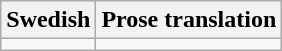<table class="wikitable">
<tr>
<th>Swedish</th>
<th>Prose translation</th>
</tr>
<tr>
<td></td>
<td></td>
</tr>
</table>
